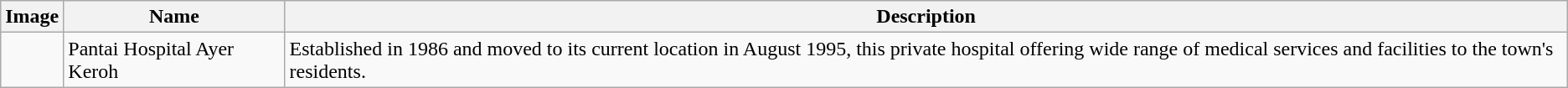<table class="wikitable">
<tr>
<th>Image</th>
<th>Name</th>
<th>Description</th>
</tr>
<tr>
<td></td>
<td>Pantai Hospital Ayer Keroh</td>
<td>Established in 1986 and moved to its current location in August 1995, this private hospital offering wide range of medical services and facilities to the town's residents.</td>
</tr>
</table>
